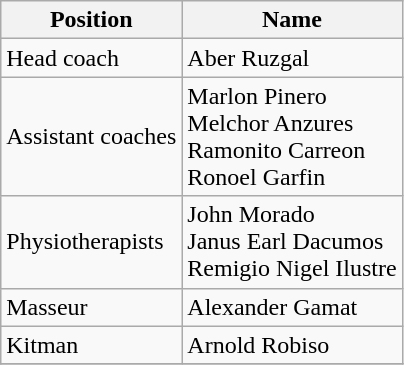<table class="wikitable" style="text-align: left">
<tr>
<th>Position</th>
<th>Name</th>
</tr>
<tr>
<td>Head coach</td>
<td> Aber Ruzgal</td>
</tr>
<tr>
<td>Assistant coaches</td>
<td> Marlon Pinero <br>  Melchor Anzures <br>  Ramonito Carreon <br>  Ronoel Garfin</td>
</tr>
<tr>
<td>Physiotherapists</td>
<td> John Morado <br>  Janus Earl Dacumos <br>  Remigio Nigel Ilustre</td>
</tr>
<tr>
<td>Masseur</td>
<td> Alexander Gamat</td>
</tr>
<tr>
<td>Kitman</td>
<td> Arnold Robiso</td>
</tr>
<tr>
</tr>
</table>
